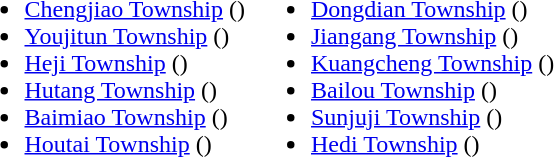<table>
<tr>
<td valign="top"><br><ul><li><a href='#'>Chengjiao Township</a> ()</li><li><a href='#'>Youjitun Township</a> ()</li><li><a href='#'>Heji Township</a> ()</li><li><a href='#'>Hutang Township</a> ()</li><li><a href='#'>Baimiao Township</a> ()</li><li><a href='#'>Houtai Township</a> ()</li></ul></td>
<td valign="top"><br><ul><li><a href='#'>Dongdian Township</a> ()</li><li><a href='#'>Jiangang Township</a> ()</li><li><a href='#'>Kuangcheng Township</a> ()</li><li><a href='#'>Bailou Township</a> ()</li><li><a href='#'>Sunjuji Township</a> ()</li><li><a href='#'>Hedi Township</a> ()</li></ul></td>
</tr>
</table>
